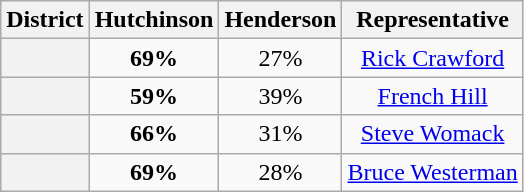<table class=wikitable>
<tr>
<th>District</th>
<th>Hutchinson</th>
<th>Henderson</th>
<th>Representative</th>
</tr>
<tr align=center>
<th></th>
<td><strong>69%</strong></td>
<td>27%</td>
<td><a href='#'>Rick Crawford</a></td>
</tr>
<tr align=center>
<th></th>
<td><strong>59%</strong></td>
<td>39%</td>
<td><a href='#'>French Hill</a></td>
</tr>
<tr align=center>
<th></th>
<td><strong>66%</strong></td>
<td>31%</td>
<td><a href='#'>Steve Womack</a></td>
</tr>
<tr align=center>
<th></th>
<td><strong>69%</strong></td>
<td>28%</td>
<td><a href='#'>Bruce Westerman</a></td>
</tr>
</table>
